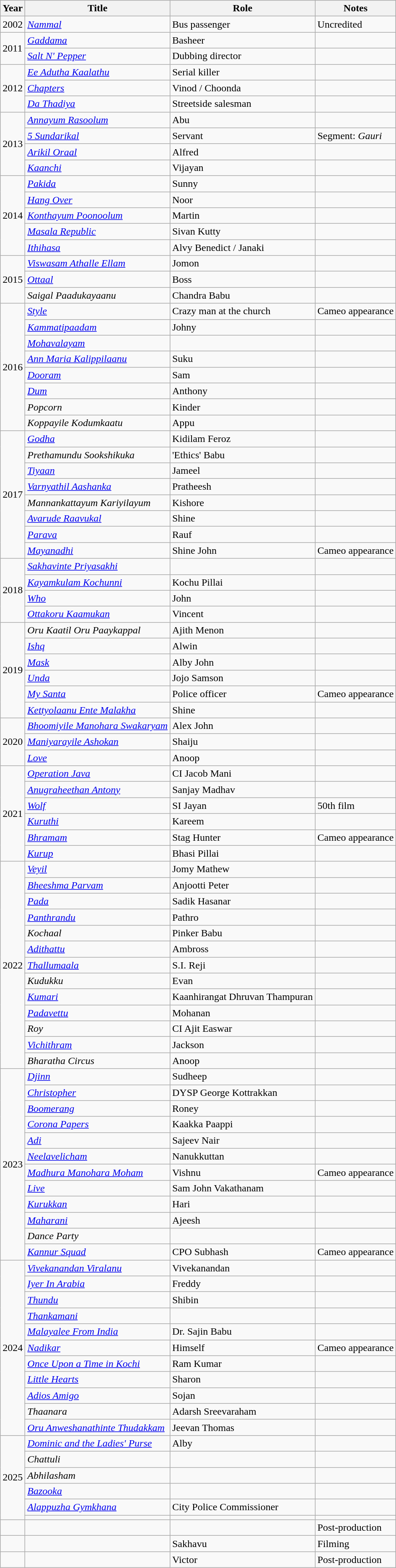<table class="wikitable sortable">
<tr>
<th scope="col">Year</th>
<th scope="col">Title</th>
<th scope="col">Role</th>
<th class="unsortable" scope="col">Notes</th>
</tr>
<tr>
<td>2002</td>
<td><em><a href='#'>Nammal</a></em></td>
<td>Bus passenger</td>
<td>Uncredited</td>
</tr>
<tr>
<td rowspan=2>2011</td>
<td><em><a href='#'>Gaddama</a></em></td>
<td>Basheer</td>
<td></td>
</tr>
<tr>
<td><em><a href='#'>Salt N' Pepper</a></em></td>
<td>Dubbing director</td>
<td></td>
</tr>
<tr>
<td rowspan=3>2012</td>
<td><em><a href='#'>Ee Adutha Kaalathu</a></em></td>
<td>Serial killer</td>
<td></td>
</tr>
<tr>
<td><em><a href='#'>Chapters</a></em></td>
<td>Vinod / Choonda</td>
<td></td>
</tr>
<tr>
<td><em><a href='#'>Da Thadiya</a></em></td>
<td>Streetside salesman</td>
<td></td>
</tr>
<tr>
<td rowspan=4>2013</td>
<td><em><a href='#'>Annayum Rasoolum</a></em></td>
<td>Abu</td>
<td></td>
</tr>
<tr>
<td><em><a href='#'>5 Sundarikal</a></em></td>
<td>Servant</td>
<td>Segment: <em>Gauri</em></td>
</tr>
<tr>
<td><em><a href='#'>Arikil Oraal</a></em></td>
<td>Alfred</td>
<td></td>
</tr>
<tr>
<td><em><a href='#'>Kaanchi</a></em></td>
<td>Vijayan</td>
<td></td>
</tr>
<tr>
<td rowspan=5>2014</td>
<td><em><a href='#'>Pakida</a></em></td>
<td>Sunny</td>
<td></td>
</tr>
<tr>
<td><em><a href='#'>Hang Over</a></em></td>
<td>Noor</td>
<td></td>
</tr>
<tr>
<td><em><a href='#'>Konthayum Poonoolum</a></em></td>
<td>Martin</td>
<td></td>
</tr>
<tr>
<td><em><a href='#'>Masala Republic</a></em></td>
<td>Sivan Kutty</td>
<td></td>
</tr>
<tr>
<td><em><a href='#'>Ithihasa</a></em></td>
<td>Alvy Benedict / Janaki</td>
<td></td>
</tr>
<tr>
<td rowspan=3>2015</td>
<td><em><a href='#'>Viswasam Athalle Ellam</a></em></td>
<td>Jomon</td>
<td></td>
</tr>
<tr>
<td><em><a href='#'>Ottaal</a></em></td>
<td>Boss</td>
<td></td>
</tr>
<tr>
<td><em>Saigal Paadukayaanu</em></td>
<td>Chandra Babu</td>
<td></td>
</tr>
<tr>
<td rowspan=8>2016</td>
<td><em><a href='#'>Style</a></em></td>
<td>Crazy man at the church</td>
<td>Cameo appearance</td>
</tr>
<tr>
<td><em><a href='#'>Kammatipaadam</a></em></td>
<td>Johny</td>
<td></td>
</tr>
<tr>
<td><em><a href='#'>Mohavalayam</a></em></td>
<td></td>
<td></td>
</tr>
<tr>
<td><em><a href='#'>Ann Maria Kalippilaanu</a></em></td>
<td>Suku</td>
<td></td>
</tr>
<tr>
<td><em><a href='#'>Dooram</a></em></td>
<td>Sam</td>
<td></td>
</tr>
<tr>
<td><em><a href='#'>Dum</a></em></td>
<td>Anthony</td>
<td></td>
</tr>
<tr>
<td><em>Popcorn</em></td>
<td>Kinder</td>
<td></td>
</tr>
<tr>
<td><em>Koppayile Kodumkaatu</em></td>
<td>Appu</td>
<td></td>
</tr>
<tr>
<td rowspan=8>2017</td>
<td><em><a href='#'>Godha</a></em></td>
<td>Kidilam Feroz</td>
<td></td>
</tr>
<tr>
<td><em>Prethamundu Sookshikuka</em></td>
<td>'Ethics' Babu</td>
<td></td>
</tr>
<tr>
<td><em><a href='#'>Tiyaan</a></em></td>
<td>Jameel</td>
<td></td>
</tr>
<tr>
<td><em><a href='#'>Varnyathil Aashanka</a></em></td>
<td>Pratheesh</td>
<td></td>
</tr>
<tr>
<td><em>Mannankattayum Kariyilayum</em></td>
<td>Kishore</td>
<td></td>
</tr>
<tr>
<td><em><a href='#'>Avarude Raavukal</a></em></td>
<td>Shine</td>
<td></td>
</tr>
<tr>
<td><em><a href='#'>Parava</a></em></td>
<td>Rauf</td>
<td></td>
</tr>
<tr>
<td><em><a href='#'>Mayanadhi</a></em></td>
<td>Shine John</td>
<td>Cameo appearance</td>
</tr>
<tr>
<td rowspan=4>2018</td>
<td><em><a href='#'>Sakhavinte Priyasakhi</a></em></td>
<td></td>
<td></td>
</tr>
<tr>
<td><em><a href='#'>Kayamkulam Kochunni</a></em></td>
<td>Kochu Pillai</td>
<td></td>
</tr>
<tr>
<td><em><a href='#'>Who</a></em></td>
<td>John</td>
<td></td>
</tr>
<tr>
<td><em><a href='#'>Ottakoru Kaamukan</a></em></td>
<td>Vincent</td>
<td></td>
</tr>
<tr>
<td rowspan="6">2019</td>
<td><em>Oru Kaatil Oru Paaykappal</em></td>
<td>Ajith Menon</td>
<td></td>
</tr>
<tr>
<td><em><a href='#'>Ishq</a></em></td>
<td>Alwin</td>
<td></td>
</tr>
<tr>
<td><em><a href='#'>Mask</a></em></td>
<td>Alby John</td>
<td></td>
</tr>
<tr>
<td><em><a href='#'>Unda</a></em></td>
<td>Jojo Samson</td>
<td></td>
</tr>
<tr>
<td><em><a href='#'>My Santa</a></em></td>
<td>Police officer</td>
<td>Cameo appearance</td>
</tr>
<tr>
<td><em><a href='#'>Kettyolaanu Ente Malakha</a></em></td>
<td>Shine</td>
<td></td>
</tr>
<tr>
<td rowspan=3>2020</td>
<td><em><a href='#'>Bhoomiyile Manohara Swakaryam</a></em></td>
<td>Alex John</td>
<td></td>
</tr>
<tr>
<td><em><a href='#'>Maniyarayile Ashokan</a></em></td>
<td>Shaiju</td>
<td></td>
</tr>
<tr>
<td><em><a href='#'>Love</a></em></td>
<td>Anoop</td>
<td></td>
</tr>
<tr>
<td rowspan=6>2021</td>
<td><em><a href='#'>Operation Java</a></em></td>
<td>CI Jacob Mani</td>
<td></td>
</tr>
<tr>
<td><em><a href='#'>Anugraheethan Antony</a></em></td>
<td>Sanjay Madhav</td>
<td></td>
</tr>
<tr>
<td><em><a href='#'>Wolf</a></em></td>
<td>SI Jayan</td>
<td>50th film</td>
</tr>
<tr>
<td><em><a href='#'>Kuruthi</a></em></td>
<td>Kareem</td>
<td></td>
</tr>
<tr>
<td><em><a href='#'>Bhramam</a></em></td>
<td>Stag Hunter</td>
<td>Cameo appearance</td>
</tr>
<tr>
<td><em><a href='#'>Kurup</a></em></td>
<td>Bhasi Pillai</td>
<td></td>
</tr>
<tr>
<td rowspan=13>2022</td>
<td><em><a href='#'>Veyil</a></em></td>
<td>Jomy Mathew</td>
<td></td>
</tr>
<tr>
<td><em><a href='#'>Bheeshma Parvam</a></em></td>
<td>Anjootti Peter</td>
<td></td>
</tr>
<tr>
<td><em><a href='#'>Pada</a></em></td>
<td>Sadik Hasanar</td>
<td></td>
</tr>
<tr>
<td><em><a href='#'>Panthrandu</a></em></td>
<td>Pathro</td>
<td></td>
</tr>
<tr>
<td><em>Kochaal</em></td>
<td>Pinker Babu</td>
<td></td>
</tr>
<tr>
<td><em><a href='#'>Adithattu</a></em></td>
<td>Ambross</td>
<td></td>
</tr>
<tr>
<td><em><a href='#'>Thallumaala</a></em></td>
<td>S.I. Reji</td>
<td></td>
</tr>
<tr>
<td><em>Kudukku</em></td>
<td>Evan</td>
<td></td>
</tr>
<tr>
<td><em><a href='#'>Kumari</a></em></td>
<td>Kaanhirangat Dhruvan Thampuran</td>
<td></td>
</tr>
<tr>
<td><em><a href='#'>Padavettu</a></em></td>
<td>Mohanan</td>
<td></td>
</tr>
<tr>
<td><em>Roy</em></td>
<td>CI Ajit Easwar</td>
<td></td>
</tr>
<tr>
<td><em><a href='#'>Vichithram</a></em></td>
<td>Jackson</td>
<td></td>
</tr>
<tr>
<td><em>Bharatha Circus</em></td>
<td>Anoop</td>
<td></td>
</tr>
<tr>
<td rowspan=12>2023</td>
<td><em><a href='#'>Djinn</a></em></td>
<td>Sudheep</td>
<td></td>
</tr>
<tr>
<td><em><a href='#'>Christopher</a></em></td>
<td>DYSP George Kottrakkan</td>
<td></td>
</tr>
<tr>
<td><em><a href='#'>Boomerang</a></em></td>
<td>Roney</td>
<td></td>
</tr>
<tr>
<td><em><a href='#'>Corona Papers</a></em></td>
<td>Kaakka Paappi</td>
<td></td>
</tr>
<tr>
<td><em><a href='#'>Adi</a></em></td>
<td>Sajeev Nair</td>
<td></td>
</tr>
<tr>
<td><em><a href='#'>Neelavelicham</a></em></td>
<td>Nanukkuttan</td>
<td></td>
</tr>
<tr>
<td><em><a href='#'>Madhura Manohara Moham</a></em></td>
<td>Vishnu</td>
<td>Cameo appearance</td>
</tr>
<tr>
<td><em><a href='#'>Live</a></em></td>
<td>Sam John Vakathanam</td>
<td></td>
</tr>
<tr>
<td><em><a href='#'>Kurukkan</a></em></td>
<td>Hari</td>
<td></td>
</tr>
<tr>
<td><em><a href='#'>Maharani</a></em></td>
<td>Ajeesh</td>
<td></td>
</tr>
<tr>
<td><em>Dance Party</em></td>
<td></td>
<td></td>
</tr>
<tr>
<td><em><a href='#'>Kannur Squad</a></em></td>
<td>CPO Subhash</td>
<td>Cameo appearance</td>
</tr>
<tr>
<td rowspan=11>2024</td>
<td><em><a href='#'>Vivekanandan Viralanu</a></em></td>
<td>Vivekanandan</td>
<td></td>
</tr>
<tr>
<td><em><a href='#'>Iyer In Arabia</a></em></td>
<td>Freddy</td>
<td></td>
</tr>
<tr>
<td><em><a href='#'>Thundu</a></em></td>
<td>Shibin</td>
<td></td>
</tr>
<tr>
<td><em><a href='#'>Thankamani</a></em></td>
<td></td>
<td></td>
</tr>
<tr>
<td><em><a href='#'>Malayalee From India</a></em></td>
<td>Dr. Sajin Babu</td>
<td></td>
</tr>
<tr>
<td><em><a href='#'>Nadikar</a></em></td>
<td>Himself</td>
<td>Cameo appearance</td>
</tr>
<tr>
<td><em><a href='#'>Once Upon a Time in Kochi</a></em></td>
<td>Ram Kumar</td>
<td></td>
</tr>
<tr>
<td><em><a href='#'>Little Hearts</a></em></td>
<td>Sharon</td>
<td></td>
</tr>
<tr>
<td><em><a href='#'>Adios Amigo</a></em></td>
<td>Sojan</td>
<td></td>
</tr>
<tr>
<td><em>Thaanara</em></td>
<td>Adarsh Sreevaraham</td>
<td></td>
</tr>
<tr>
<td><em><a href='#'>Oru Anweshanathinte Thudakkam</a></em></td>
<td>Jeevan Thomas</td>
<td></td>
</tr>
<tr>
<td rowspan=6>2025</td>
<td><em><a href='#'>Dominic and the Ladies' Purse</a></em></td>
<td>Alby</td>
<td></td>
</tr>
<tr>
<td><em>Chattuli</em></td>
<td></td>
<td></td>
</tr>
<tr>
<td><em>Abhilasham</em></td>
<td></td>
<td></td>
</tr>
<tr>
<td><em><a href='#'>Bazooka</a></em></td>
<td></td>
<td></td>
</tr>
<tr>
<td><em><a href='#'>Alappuzha Gymkhana</a></em></td>
<td>City Police Commissioner</td>
<td></td>
</tr>
<tr>
<td></td>
<td></td>
<td></td>
</tr>
<tr>
<td></td>
<td></td>
<td></td>
<td>Post-production</td>
</tr>
<tr>
<td></td>
<td></td>
<td>Sakhavu</td>
<td>Filming</td>
</tr>
<tr>
<td></td>
<td></td>
<td>Victor</td>
<td>Post-production</td>
</tr>
</table>
